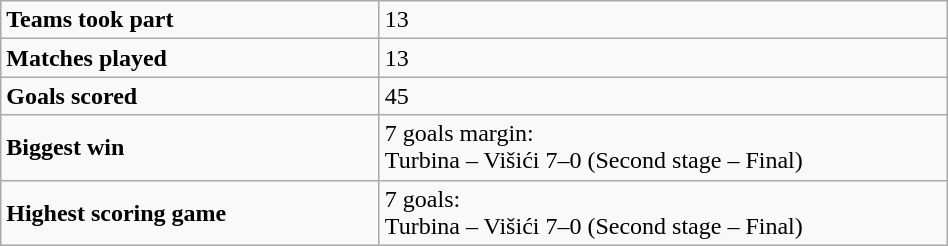<table class="wikitable" style="width:50%">
<tr>
<td style="width:40%"><strong>Teams took part</strong></td>
<td>13</td>
</tr>
<tr>
<td><strong>Matches played</strong></td>
<td>13</td>
</tr>
<tr>
<td><strong>Goals scored</strong></td>
<td>45</td>
</tr>
<tr>
<td><strong>Biggest win</strong></td>
<td>7 goals margin:<br>Turbina – Višići 7–0 (Second stage – Final)</td>
</tr>
<tr>
<td><strong>Highest scoring game</strong></td>
<td>7 goals:<br>Turbina – Višići 7–0 (Second stage – Final)</td>
</tr>
</table>
